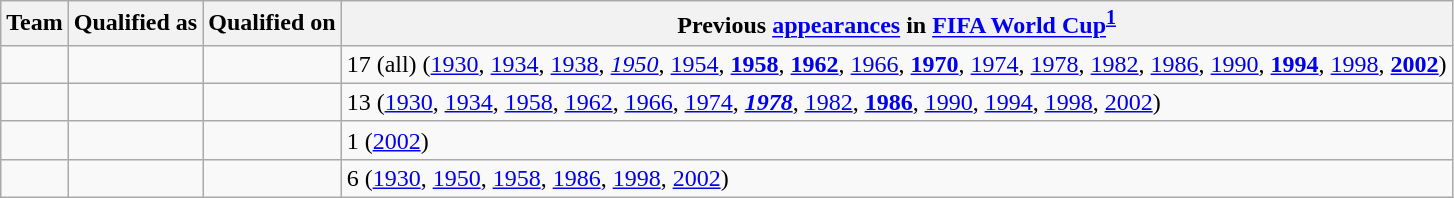<table class="wikitable sortable">
<tr>
<th>Team</th>
<th>Qualified as</th>
<th>Qualified on</th>
<th data-sort-type="number">Previous <a href='#'>appearances</a> in <a href='#'>FIFA World Cup</a><sup><strong><a href='#'>1</a></strong></sup></th>
</tr>
<tr>
<td></td>
<td></td>
<td></td>
<td>17 (all) (<a href='#'>1930</a>, <a href='#'>1934</a>, <a href='#'>1938</a>, <em><a href='#'>1950</a></em>, <a href='#'>1954</a>, <strong><a href='#'>1958</a></strong>, <strong><a href='#'>1962</a></strong>, <a href='#'>1966</a>, <strong><a href='#'>1970</a></strong>, <a href='#'>1974</a>, <a href='#'>1978</a>, <a href='#'>1982</a>, <a href='#'>1986</a>, <a href='#'>1990</a>, <strong><a href='#'>1994</a></strong>, <a href='#'>1998</a>, <strong><a href='#'>2002</a></strong>)</td>
</tr>
<tr>
<td></td>
<td></td>
<td></td>
<td>13 (<a href='#'>1930</a>, <a href='#'>1934</a>, <a href='#'>1958</a>, <a href='#'>1962</a>, <a href='#'>1966</a>, <a href='#'>1974</a>, <strong><em><a href='#'>1978</a></em></strong>, <a href='#'>1982</a>, <strong><a href='#'>1986</a></strong>, <a href='#'>1990</a>, <a href='#'>1994</a>, <a href='#'>1998</a>, <a href='#'>2002</a>)</td>
</tr>
<tr>
<td></td>
<td></td>
<td></td>
<td>1 (<a href='#'>2002</a>)</td>
</tr>
<tr>
<td></td>
<td></td>
<td></td>
<td>6 (<a href='#'>1930</a>, <a href='#'>1950</a>, <a href='#'>1958</a>, <a href='#'>1986</a>, <a href='#'>1998</a>, <a href='#'>2002</a>)</td>
</tr>
</table>
